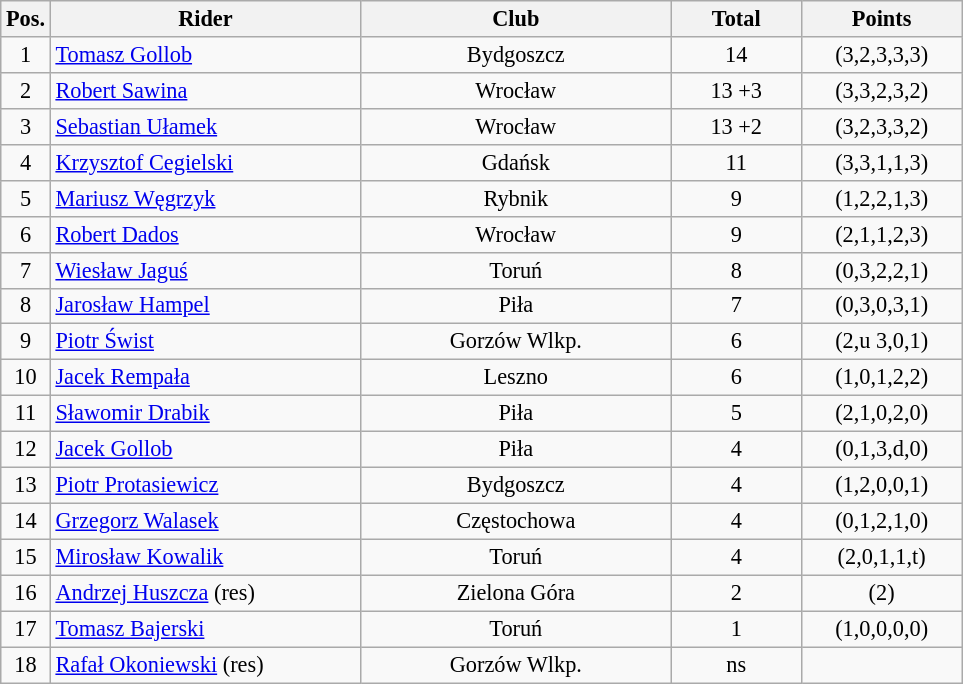<table class=wikitable style="font-size:93%;">
<tr>
<th width=25px>Pos.</th>
<th width=200px>Rider</th>
<th width=200px>Club</th>
<th width=80px>Total</th>
<th width=100px>Points</th>
</tr>
<tr align=center>
<td>1</td>
<td align=left><a href='#'>Tomasz Gollob</a></td>
<td>Bydgoszcz</td>
<td>14</td>
<td>(3,2,3,3,3)</td>
</tr>
<tr align=center>
<td>2</td>
<td align=left><a href='#'>Robert Sawina</a></td>
<td>Wrocław</td>
<td>13 +3</td>
<td>(3,3,2,3,2)</td>
</tr>
<tr align=center>
<td>3</td>
<td align=left><a href='#'>Sebastian Ułamek</a></td>
<td>Wrocław</td>
<td>13 +2</td>
<td>(3,2,3,3,2)</td>
</tr>
<tr align=center>
<td>4</td>
<td align=left><a href='#'>Krzysztof Cegielski</a></td>
<td>Gdańsk</td>
<td>11</td>
<td>(3,3,1,1,3)</td>
</tr>
<tr align=center>
<td>5</td>
<td align=left><a href='#'>Mariusz Węgrzyk</a></td>
<td>Rybnik</td>
<td>9</td>
<td>(1,2,2,1,3)</td>
</tr>
<tr align=center>
<td>6</td>
<td align=left><a href='#'>Robert Dados</a></td>
<td>Wrocław</td>
<td>9</td>
<td>(2,1,1,2,3)</td>
</tr>
<tr align=center>
<td>7</td>
<td align=left><a href='#'>Wiesław Jaguś</a></td>
<td>Toruń</td>
<td>8</td>
<td>(0,3,2,2,1)</td>
</tr>
<tr align=center>
<td>8</td>
<td align=left><a href='#'>Jarosław Hampel</a></td>
<td>Piła</td>
<td>7</td>
<td>(0,3,0,3,1)</td>
</tr>
<tr align=center>
<td>9</td>
<td align=left><a href='#'>Piotr Świst</a></td>
<td>Gorzów Wlkp.</td>
<td>6</td>
<td>(2,u 3,0,1)</td>
</tr>
<tr align=center>
<td>10</td>
<td align=left><a href='#'>Jacek Rempała</a></td>
<td>Leszno</td>
<td>6</td>
<td>(1,0,1,2,2)</td>
</tr>
<tr align=center>
<td>11</td>
<td align=left><a href='#'>Sławomir Drabik</a></td>
<td>Piła</td>
<td>5</td>
<td>(2,1,0,2,0)</td>
</tr>
<tr align=center>
<td>12</td>
<td align=left><a href='#'>Jacek Gollob</a></td>
<td>Piła</td>
<td>4</td>
<td>(0,1,3,d,0)</td>
</tr>
<tr align=center>
<td>13</td>
<td align=left><a href='#'>Piotr Protasiewicz</a></td>
<td>Bydgoszcz</td>
<td>4</td>
<td>(1,2,0,0,1)</td>
</tr>
<tr align=center>
<td>14</td>
<td align=left><a href='#'>Grzegorz Walasek</a></td>
<td>Częstochowa</td>
<td>4</td>
<td>(0,1,2,1,0)</td>
</tr>
<tr align=center>
<td>15</td>
<td align=left><a href='#'>Mirosław Kowalik</a></td>
<td>Toruń</td>
<td>4</td>
<td>(2,0,1,1,t)</td>
</tr>
<tr align=center>
<td>16</td>
<td align=left><a href='#'>Andrzej Huszcza</a> (res)</td>
<td>Zielona Góra</td>
<td>2</td>
<td>(2)</td>
</tr>
<tr align=center>
<td>17</td>
<td align=left><a href='#'>Tomasz Bajerski</a></td>
<td>Toruń</td>
<td>1</td>
<td>(1,0,0,0,0)</td>
</tr>
<tr align=center>
<td>18</td>
<td align=left><a href='#'>Rafał Okoniewski</a> (res)</td>
<td>Gorzów Wlkp.</td>
<td>ns</td>
<td></td>
</tr>
</table>
